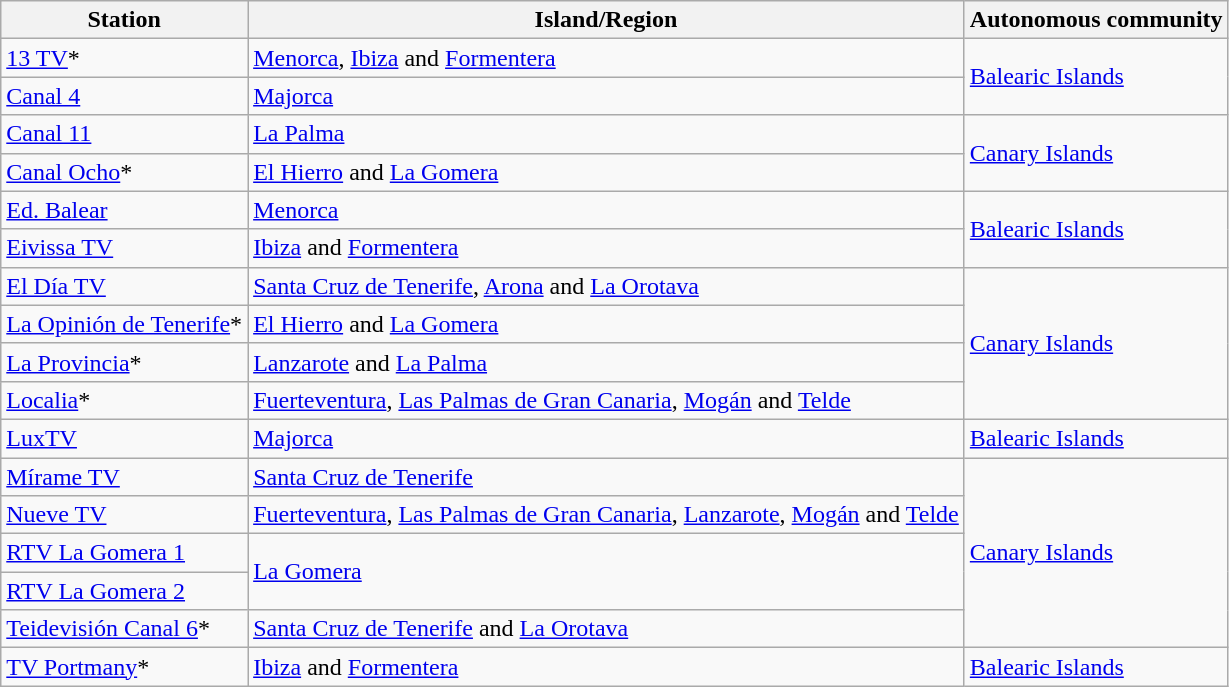<table class="wikitable">
<tr>
<th>Station</th>
<th>Island/Region</th>
<th>Autonomous community</th>
</tr>
<tr>
<td><a href='#'>13 TV</a>*</td>
<td><a href='#'>Menorca</a>, <a href='#'>Ibiza</a> and <a href='#'>Formentera</a></td>
<td rowspan="2"><a href='#'>Balearic Islands</a></td>
</tr>
<tr>
<td><a href='#'>Canal 4</a></td>
<td><a href='#'>Majorca</a></td>
</tr>
<tr>
<td><a href='#'>Canal 11</a></td>
<td><a href='#'>La Palma</a></td>
<td rowspan="2"><a href='#'>Canary Islands</a></td>
</tr>
<tr>
<td><a href='#'>Canal Ocho</a>*</td>
<td><a href='#'>El Hierro</a> and <a href='#'>La Gomera</a></td>
</tr>
<tr>
<td><a href='#'>Ed. Balear</a></td>
<td><a href='#'>Menorca</a></td>
<td rowspan="2"><a href='#'>Balearic Islands</a></td>
</tr>
<tr>
<td><a href='#'>Eivissa TV</a></td>
<td><a href='#'>Ibiza</a> and <a href='#'>Formentera</a></td>
</tr>
<tr>
<td><a href='#'>El Día TV</a></td>
<td><a href='#'>Santa Cruz de Tenerife</a>, <a href='#'>Arona</a> and <a href='#'>La Orotava</a></td>
<td rowspan="4"><a href='#'>Canary Islands</a></td>
</tr>
<tr>
<td><a href='#'>La Opinión de Tenerife</a>*</td>
<td><a href='#'>El Hierro</a> and <a href='#'>La Gomera</a></td>
</tr>
<tr>
<td><a href='#'>La Provincia</a>*</td>
<td><a href='#'>Lanzarote</a> and <a href='#'>La Palma</a></td>
</tr>
<tr>
<td><a href='#'>Localia</a>*</td>
<td><a href='#'>Fuerteventura</a>, <a href='#'>Las Palmas de Gran Canaria</a>, <a href='#'>Mogán</a> and <a href='#'>Telde</a></td>
</tr>
<tr>
<td><a href='#'>LuxTV</a></td>
<td><a href='#'>Majorca</a></td>
<td><a href='#'>Balearic Islands</a></td>
</tr>
<tr>
<td><a href='#'>Mírame TV</a></td>
<td><a href='#'>Santa Cruz de Tenerife</a></td>
<td rowspan="5"><a href='#'>Canary Islands</a></td>
</tr>
<tr>
<td><a href='#'>Nueve TV</a></td>
<td><a href='#'>Fuerteventura</a>, <a href='#'>Las Palmas de Gran Canaria</a>, <a href='#'>Lanzarote</a>, <a href='#'>Mogán</a> and <a href='#'>Telde</a></td>
</tr>
<tr>
<td><a href='#'>RTV La Gomera 1</a></td>
<td rowspan="2"><a href='#'>La Gomera</a></td>
</tr>
<tr>
<td><a href='#'>RTV La Gomera 2</a></td>
</tr>
<tr>
<td><a href='#'>Teidevisión Canal 6</a>*</td>
<td><a href='#'>Santa Cruz de Tenerife</a> and <a href='#'>La Orotava</a></td>
</tr>
<tr>
<td><a href='#'>TV Portmany</a>*</td>
<td><a href='#'>Ibiza</a> and <a href='#'>Formentera</a></td>
<td><a href='#'>Balearic Islands</a></td>
</tr>
</table>
